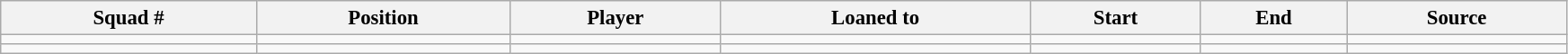<table width=92% class="wikitable sortable" style="text-align:center; font-size:95%; text-align:left">
<tr>
<th><strong>Squad #</strong></th>
<th><strong>Position</strong></th>
<th><strong>Player</strong></th>
<th><strong>Loaned to</strong></th>
<th><strong>Start</strong></th>
<th><strong>End</strong></th>
<th><strong>Source</strong></th>
</tr>
<tr>
<td></td>
<td></td>
<td></td>
<td></td>
<td></td>
<td></td>
<td></td>
</tr>
<tr>
<td></td>
<td></td>
<td></td>
<td></td>
<td></td>
<td></td>
<td></td>
</tr>
</table>
